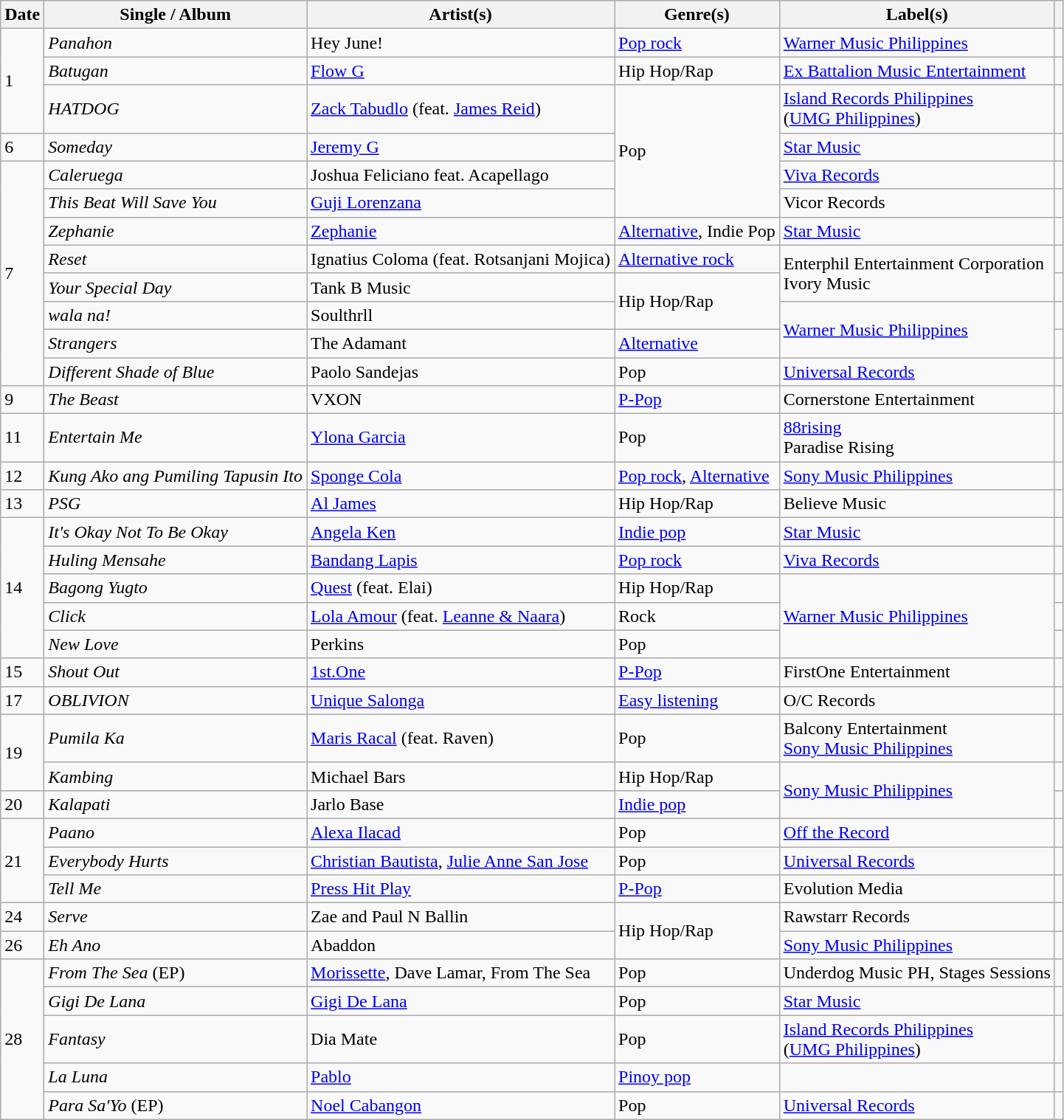<table class="wikitable">
<tr>
<th>Date</th>
<th>Single / Album</th>
<th>Artist(s)</th>
<th>Genre(s)</th>
<th>Label(s)</th>
<th></th>
</tr>
<tr>
<td rowspan="3">1</td>
<td><em>Panahon</em></td>
<td>Hey June!</td>
<td><a href='#'>Pop rock</a></td>
<td><a href='#'>Warner Music Philippines</a></td>
<td></td>
</tr>
<tr>
<td><em>Batugan</em></td>
<td><a href='#'>Flow G</a></td>
<td>Hip Hop/Rap</td>
<td><a href='#'>Ex Battalion Music Entertainment</a></td>
<td></td>
</tr>
<tr>
<td><em>HATDOG</em></td>
<td><a href='#'>Zack Tabudlo</a> (feat. <a href='#'>James Reid</a>)</td>
<td rowspan=4>Pop</td>
<td><a href='#'>Island Records Philippines</a><br>(<a href='#'>UMG Philippines</a>)</td>
<td></td>
</tr>
<tr>
<td>6</td>
<td><em>Someday</em></td>
<td><a href='#'>Jeremy G</a></td>
<td><a href='#'>Star Music</a></td>
<td></td>
</tr>
<tr>
<td rowspan=8>7</td>
<td><em>Caleruega</em></td>
<td>Joshua Feliciano feat. Acapellago</td>
<td><a href='#'>Viva Records</a></td>
<td></td>
</tr>
<tr>
<td><em>This Beat Will Save You</em></td>
<td><a href='#'>Guji Lorenzana</a></td>
<td>Vicor Records</td>
<td></td>
</tr>
<tr>
<td><em>Zephanie</em></td>
<td><a href='#'>Zephanie</a></td>
<td><a href='#'>Alternative</a>, Indie Pop</td>
<td><a href='#'>Star Music</a></td>
<td></td>
</tr>
<tr>
<td><em>Reset</em></td>
<td>Ignatius Coloma (feat. Rotsanjani Mojica)</td>
<td><a href='#'>Alternative rock</a></td>
<td rowspan="2">Enterphil Entertainment Corporation<br>Ivory Music</td>
</tr>
<tr>
<td><em>Your Special Day</em></td>
<td>Tank B Music</td>
<td rowspan=2>Hip Hop/Rap</td>
<td></td>
</tr>
<tr>
<td><em>wala na!</em></td>
<td>Soulthrll</td>
<td rowspan=2><a href='#'>Warner Music Philippines</a></td>
<td></td>
</tr>
<tr>
<td><em>Strangers</em></td>
<td>The Adamant</td>
<td><a href='#'>Alternative</a></td>
<td></td>
</tr>
<tr>
<td><em>Different Shade of Blue</em></td>
<td>Paolo Sandejas</td>
<td>Pop</td>
<td><a href='#'>Universal Records</a></td>
<td></td>
</tr>
<tr>
<td>9</td>
<td><em>The Beast</em></td>
<td>VXON</td>
<td><a href='#'>P-Pop</a></td>
<td>Cornerstone Entertainment</td>
<td></td>
</tr>
<tr>
<td>11</td>
<td><em>Entertain Me</em></td>
<td><a href='#'>Ylona Garcia</a></td>
<td>Pop</td>
<td><a href='#'>88rising</a><br>Paradise Rising</td>
<td></td>
</tr>
<tr>
<td>12</td>
<td><em>Kung Ako ang Pumiling Tapusin Ito</em></td>
<td><a href='#'>Sponge Cola</a></td>
<td><a href='#'>Pop rock</a>, <a href='#'>Alternative</a></td>
<td><a href='#'>Sony Music Philippines</a></td>
<td></td>
</tr>
<tr>
<td>13</td>
<td><em>PSG</em></td>
<td><a href='#'>Al James</a></td>
<td>Hip Hop/Rap</td>
<td>Believe Music</td>
<td></td>
</tr>
<tr>
<td rowspan="5">14</td>
<td><em>It's Okay Not To Be Okay</em></td>
<td><a href='#'>Angela Ken</a></td>
<td><a href='#'>Indie pop</a></td>
<td><a href='#'>Star Music</a></td>
<td></td>
</tr>
<tr>
<td><em>Huling Mensahe</em></td>
<td><a href='#'>Bandang Lapis</a></td>
<td><a href='#'>Pop rock</a></td>
<td><a href='#'>Viva Records</a></td>
<td></td>
</tr>
<tr>
<td><em>Bagong Yugto</em></td>
<td><a href='#'>Quest</a> (feat. Elai)</td>
<td>Hip Hop/Rap</td>
<td rowspan="3"><a href='#'>Warner Music Philippines</a></td>
<td></td>
</tr>
<tr>
<td><em>Click</em></td>
<td><a href='#'>Lola Amour</a> (feat. <a href='#'>Leanne & Naara</a>)</td>
<td>Rock</td>
<td></td>
</tr>
<tr>
<td><em>New Love</em></td>
<td>Perkins</td>
<td>Pop</td>
<td></td>
</tr>
<tr>
<td>15</td>
<td><em>Shout Out</em></td>
<td><a href='#'>1st.One</a></td>
<td><a href='#'>P-Pop</a></td>
<td>FirstOne Entertainment</td>
<td></td>
</tr>
<tr>
<td>17</td>
<td><em>OBLIVION</em></td>
<td><a href='#'>Unique Salonga</a></td>
<td><a href='#'>Easy listening</a></td>
<td>O/C Records</td>
<td></td>
</tr>
<tr>
<td rowspan="2">19</td>
<td><em>Pumila Ka</em></td>
<td><a href='#'>Maris Racal</a> (feat. Raven)</td>
<td>Pop</td>
<td>Balcony Entertainment<br><a href='#'>Sony Music Philippines</a></td>
<td></td>
</tr>
<tr>
<td><em>Kambing</em></td>
<td>Michael Bars</td>
<td>Hip Hop/Rap</td>
<td rowspan="2"><a href='#'>Sony Music Philippines</a></td>
<td></td>
</tr>
<tr>
<td>20</td>
<td><em>Kalapati</em></td>
<td>Jarlo Base</td>
<td><a href='#'>Indie pop</a></td>
<td></td>
</tr>
<tr>
<td rowspan="3">21</td>
<td><em>Paano</em></td>
<td><a href='#'>Alexa Ilacad</a></td>
<td>Pop</td>
<td><a href='#'>Off the Record</a></td>
<td></td>
</tr>
<tr>
<td><em>Everybody Hurts</em></td>
<td><a href='#'>Christian Bautista</a>, <a href='#'>Julie Anne San Jose</a></td>
<td>Pop</td>
<td><a href='#'>Universal Records</a></td>
<td></td>
</tr>
<tr>
<td><em>Tell Me</em></td>
<td><a href='#'>Press Hit Play</a></td>
<td><a href='#'>P-Pop</a></td>
<td>Evolution Media</td>
<td></td>
</tr>
<tr>
<td>24</td>
<td><em>Serve</em></td>
<td>Zae and Paul N Ballin</td>
<td rowspan="2">Hip Hop/Rap</td>
<td>Rawstarr Records</td>
<td></td>
</tr>
<tr>
<td>26</td>
<td><em>Eh Ano</em></td>
<td>Abaddon</td>
<td><a href='#'>Sony Music Philippines</a></td>
<td></td>
</tr>
<tr>
<td rowspan="5">28</td>
<td><em>From The Sea</em> (EP)</td>
<td><a href='#'>Morissette</a>, Dave Lamar, From The Sea</td>
<td>Pop</td>
<td>Underdog Music PH, Stages Sessions</td>
<td></td>
</tr>
<tr>
<td><em>Gigi De Lana</em></td>
<td><a href='#'>Gigi De Lana</a></td>
<td>Pop</td>
<td><a href='#'>Star Music</a></td>
<td></td>
</tr>
<tr>
<td><em>Fantasy</em></td>
<td>Dia Mate</td>
<td>Pop</td>
<td><a href='#'>Island Records Philippines</a><br>(<a href='#'>UMG Philippines</a>)</td>
<td></td>
</tr>
<tr>
<td><em>La Luna</em></td>
<td><a href='#'>Pablo</a></td>
<td><a href='#'>Pinoy pop</a></td>
<td></td>
<td></td>
</tr>
<tr>
<td><em>Para Sa'Yo</em> (EP)</td>
<td><a href='#'>Noel Cabangon</a></td>
<td>Pop</td>
<td><a href='#'>Universal Records</a></td>
<td></td>
</tr>
</table>
